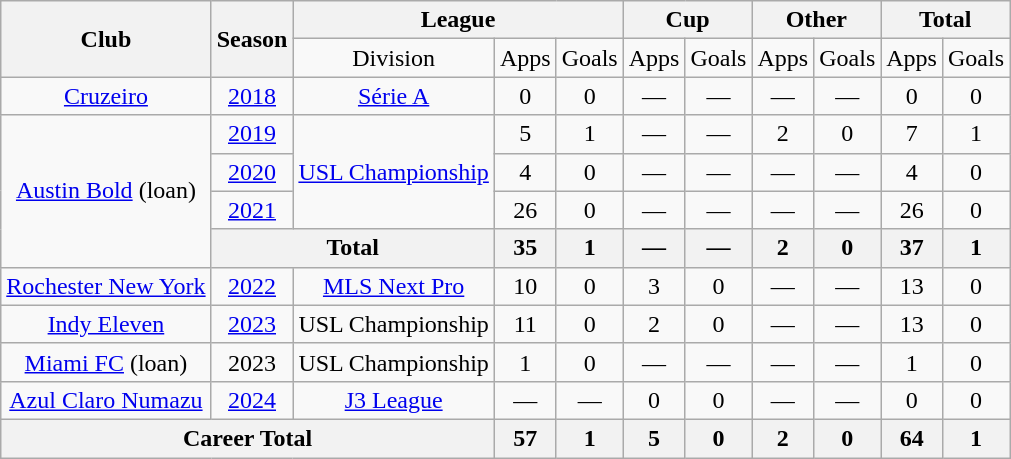<table class="wikitable"style="text-align:center">
<tr>
<th rowspan="2">Club</th>
<th rowspan="2">Season</th>
<th colspan="3">League</th>
<th colspan="2">Cup</th>
<th colspan="2">Other</th>
<th colspan="2">Total</th>
</tr>
<tr>
<td>Division</td>
<td>Apps</td>
<td>Goals</td>
<td>Apps</td>
<td>Goals</td>
<td>Apps</td>
<td>Goals</td>
<td>Apps</td>
<td>Goals</td>
</tr>
<tr>
<td><a href='#'>Cruzeiro</a></td>
<td><a href='#'>2018</a></td>
<td><a href='#'>Série A</a></td>
<td>0</td>
<td>0</td>
<td>—</td>
<td>—</td>
<td>—</td>
<td>—</td>
<td>0</td>
<td>0</td>
</tr>
<tr>
<td rowspan="4"><a href='#'>Austin Bold</a> (loan)</td>
<td><a href='#'>2019</a></td>
<td rowspan="3"><a href='#'>USL Championship</a></td>
<td>5</td>
<td>1</td>
<td>—</td>
<td>—</td>
<td>2</td>
<td>0</td>
<td>7</td>
<td>1</td>
</tr>
<tr>
<td><a href='#'>2020</a></td>
<td>4</td>
<td>0</td>
<td>—</td>
<td>—</td>
<td>—</td>
<td>—</td>
<td>4</td>
<td>0</td>
</tr>
<tr>
<td><a href='#'>2021</a></td>
<td>26</td>
<td>0</td>
<td>—</td>
<td>—</td>
<td>—</td>
<td>—</td>
<td>26</td>
<td>0</td>
</tr>
<tr>
<th colspan="2">Total</th>
<th>35</th>
<th>1</th>
<th>—</th>
<th>—</th>
<th>2</th>
<th>0</th>
<th>37</th>
<th>1</th>
</tr>
<tr>
<td><a href='#'>Rochester New York</a></td>
<td><a href='#'>2022</a></td>
<td><a href='#'>MLS Next Pro</a></td>
<td>10</td>
<td>0</td>
<td>3</td>
<td>0</td>
<td>—</td>
<td>—</td>
<td>13</td>
<td>0</td>
</tr>
<tr>
<td><a href='#'>Indy Eleven</a></td>
<td><a href='#'>2023</a></td>
<td>USL Championship</td>
<td>11</td>
<td>0</td>
<td>2</td>
<td>0</td>
<td>—</td>
<td>—</td>
<td>13</td>
<td>0</td>
</tr>
<tr>
<td><a href='#'>Miami FC</a> (loan)</td>
<td>2023</td>
<td>USL Championship</td>
<td>1</td>
<td>0</td>
<td>—</td>
<td>—</td>
<td>—</td>
<td>—</td>
<td>1</td>
<td>0</td>
</tr>
<tr>
<td><a href='#'>Azul Claro Numazu</a></td>
<td><a href='#'>2024</a></td>
<td><a href='#'>J3 League</a></td>
<td>—</td>
<td>—</td>
<td>0</td>
<td>0</td>
<td>—</td>
<td>—</td>
<td>0</td>
<td>0</td>
</tr>
<tr>
<th colspan="3">Career Total</th>
<th>57</th>
<th>1</th>
<th>5</th>
<th>0</th>
<th>2</th>
<th>0</th>
<th>64</th>
<th>1</th>
</tr>
</table>
